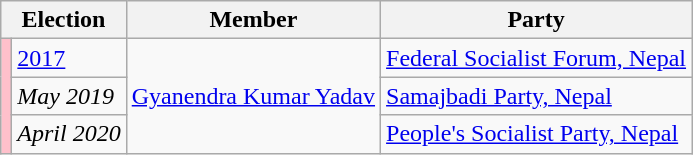<table class="wikitable">
<tr>
<th colspan="2">Election</th>
<th>Member</th>
<th>Party</th>
</tr>
<tr>
<td rowspan="3" style="background-color:#ffc0cb"></td>
<td><a href='#'>2017</a></td>
<td rowspan="3"><a href='#'>Gyanendra Kumar Yadav</a></td>
<td><a href='#'>Federal Socialist Forum, Nepal</a></td>
</tr>
<tr>
<td><em>May 2019</em></td>
<td><a href='#'>Samajbadi Party, Nepal</a></td>
</tr>
<tr>
<td><em>April 2020</em></td>
<td><a href='#'>People's Socialist Party, Nepal</a></td>
</tr>
</table>
